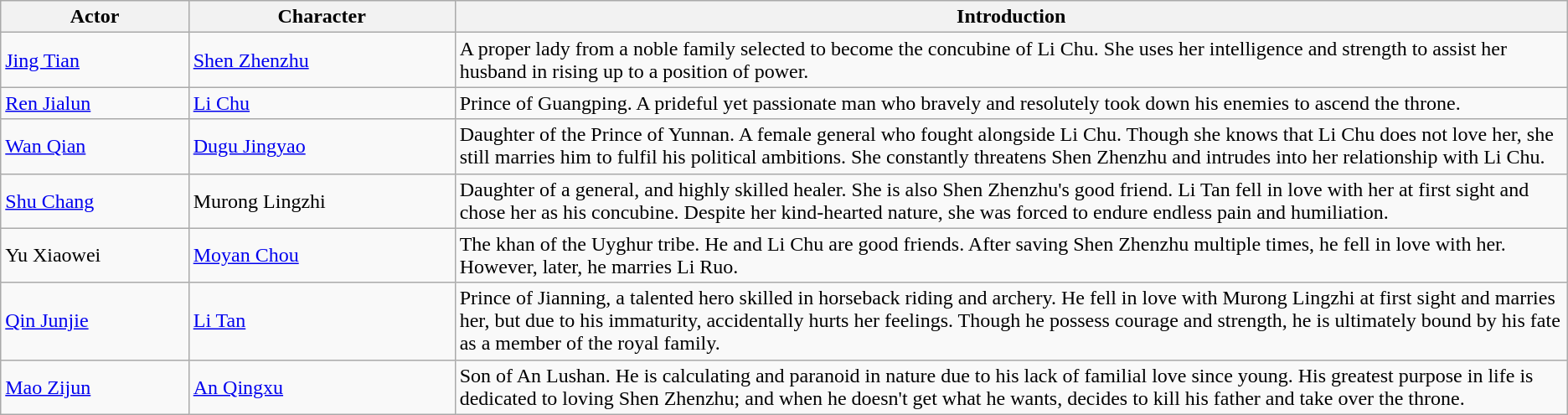<table class="wikitable">
<tr>
<th style="width:12%">Actor</th>
<th style="width:17%">Character</th>
<th>Introduction</th>
</tr>
<tr>
<td><a href='#'>Jing Tian</a></td>
<td><a href='#'>Shen Zhenzhu</a></td>
<td>A proper lady from a noble family selected to become the concubine of Li Chu. She uses her intelligence and strength to assist her husband in rising up to a position of power.</td>
</tr>
<tr>
<td><a href='#'>Ren Jialun</a></td>
<td><a href='#'>Li Chu</a></td>
<td>Prince of Guangping. A prideful yet passionate man who bravely and resolutely took down his enemies to ascend the throne.</td>
</tr>
<tr>
<td><a href='#'>Wan Qian</a></td>
<td><a href='#'>Dugu Jingyao</a></td>
<td>Daughter of the Prince of Yunnan. A female general who fought alongside Li Chu. Though she knows that Li Chu does not love her, she still marries him to fulfil his political ambitions. She constantly threatens Shen Zhenzhu and intrudes into her relationship with Li Chu.</td>
</tr>
<tr>
<td><a href='#'>Shu Chang</a></td>
<td>Murong Lingzhi</td>
<td>Daughter of a general, and highly skilled healer. She is also Shen Zhenzhu's good friend. Li Tan fell in love with her at first sight and chose her as his concubine. Despite her kind-hearted nature, she was forced to endure endless pain and humiliation.</td>
</tr>
<tr>
<td>Yu Xiaowei</td>
<td><a href='#'>Moyan Chou</a></td>
<td>The khan of the Uyghur tribe. He and Li Chu are good friends. After saving Shen Zhenzhu multiple times, he fell in love with her. However, later, he marries Li Ruo.</td>
</tr>
<tr>
<td><a href='#'>Qin Junjie</a></td>
<td><a href='#'>Li Tan</a></td>
<td>Prince of Jianning, a talented hero skilled in horseback riding and archery. He fell in love with Murong Lingzhi at first sight and marries her, but due to his immaturity, accidentally hurts her feelings. Though he possess courage and strength, he is ultimately bound by his fate as a member of the royal family.</td>
</tr>
<tr>
<td><a href='#'>Mao Zijun</a></td>
<td><a href='#'>An Qingxu</a></td>
<td>Son of An Lushan.  He is calculating and paranoid in nature due to his lack of familial love since young. His greatest purpose in life  is dedicated to loving Shen Zhenzhu; and when he doesn't get what he wants, decides to kill his father and take over the throne.</td>
</tr>
</table>
